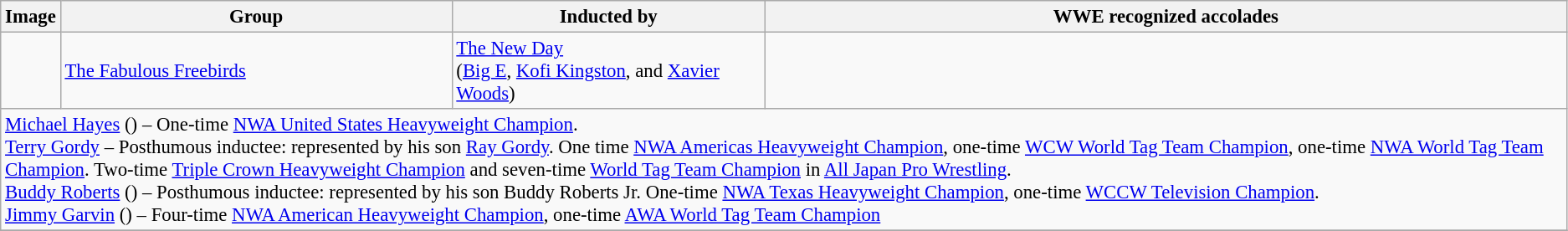<table class="wikitable" style="font-size: 95%">
<tr>
<th style="width:1%;">Image</th>
<th style="width:25%;">Group</th>
<th style="width:20%;">Inducted by</th>
<th class="unsortable">WWE recognized accolades</th>
</tr>
<tr>
<td rowspan=1></td>
<td><a href='#'>The Fabulous Freebirds</a></td>
<td><a href='#'>The New Day</a><br>(<a href='#'>Big E</a>, <a href='#'>Kofi Kingston</a>, and <a href='#'>Xavier Woods</a>)</td>
<td></td>
</tr>
<tr>
<td colspan=4><a href='#'>Michael Hayes</a> () – One-time <a href='#'>NWA United States Heavyweight Champion</a>.<br><a href='#'>Terry Gordy</a> – Posthumous inductee: represented by his son <a href='#'>Ray Gordy</a>. One time <a href='#'>NWA Americas Heavyweight Champion</a>, one-time <a href='#'>WCW World Tag Team Champion</a>, one-time <a href='#'>NWA World Tag Team Champion</a>. Two-time <a href='#'>Triple Crown Heavyweight Champion</a> and seven-time <a href='#'>World Tag Team Champion</a> in <a href='#'>All Japan Pro Wrestling</a>. <br><a href='#'>Buddy Roberts</a> () – Posthumous inductee: represented by his son Buddy Roberts Jr. One-time <a href='#'>NWA Texas Heavyweight Champion</a>, one-time <a href='#'>WCCW Television Champion</a>.<br><a href='#'>Jimmy Garvin</a> () – Four-time <a href='#'>NWA American Heavyweight Champion</a>, one-time <a href='#'>AWA World Tag Team Champion</a></td>
</tr>
<tr>
</tr>
</table>
